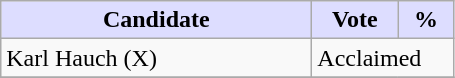<table class="wikitable">
<tr>
<th style="background:#ddf; width:200px;">Candidate</th>
<th style="background:#ddf; width:50px;">Vote</th>
<th style="background:#ddf; width:30px;">%</th>
</tr>
<tr>
<td>Karl Hauch (X)</td>
<td colspan=2">Acclaimed</td>
</tr>
<tr>
</tr>
</table>
